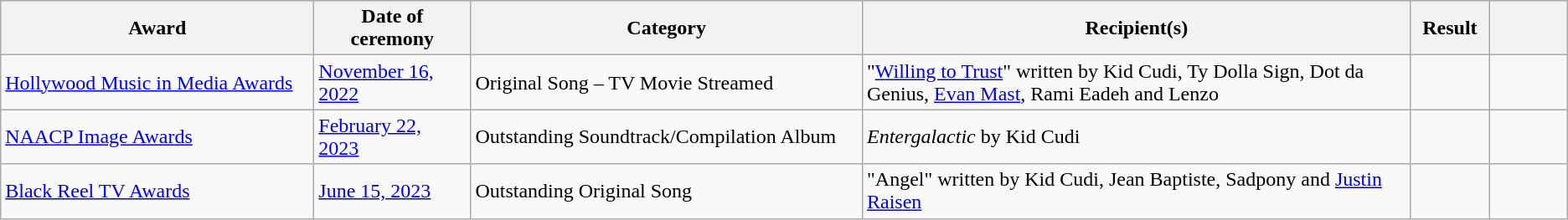<table class="wikitable plainrowheaders sortable">
<tr>
<th scope="col" style="width:20%;">Award</th>
<th scope="col" style="width:10%;">Date of ceremony</th>
<th scope="col" style="width:25%;">Category</th>
<th scope="col" style="width:35%;">Recipient(s)</th>
<th scope="col" style="width:5%;">Result</th>
<th class="unsortable" scope="col" style="width:10%;"></th>
</tr>
<tr>
<td rowspan="1"><a href='#'>Hollywood Music in Media Awards</a></td>
<td rowspan="1"><a href='#'>November 16, 2022</a></td>
<td>Original Song – TV Movie Streamed</td>
<td>"<a href='#'>Willing to Trust</a>" written by Kid Cudi, Ty Dolla Sign, Dot da Genius, <a href='#'>Evan Mast</a>, Rami Eadeh and Lenzo</td>
<td></td>
<td rowspan="1" style="text-align:center;"></td>
</tr>
<tr>
<td rowspan="1"><a href='#'>NAACP Image Awards</a></td>
<td rowspan="1"><a href='#'>February 22, 2023</a></td>
<td>Outstanding Soundtrack/Compilation Album</td>
<td><em>Entergalactic</em> by Kid Cudi</td>
<td></td>
<td rowspan="1" style="text-align:center;"></td>
</tr>
<tr>
<td rowspan="1"><a href='#'>Black Reel TV Awards</a></td>
<td rowspan="1"><a href='#'>June 15, 2023</a></td>
<td>Outstanding Original Song</td>
<td>"Angel" written by Kid Cudi, Jean Baptiste, Sadpony and <a href='#'>Justin Raisen</a></td>
<td></td>
<td align="center" rowspan="1"></td>
</tr>
</table>
